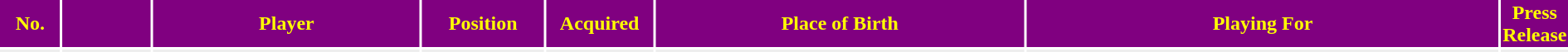<table>
<tr bgcolor="purple" style="color: yellow">
<th width=4%>No.</th>
<th width=6%></th>
<th width=18%>Player</th>
<th width=8%>Position</th>
<th width=7%>Acquired</th>
<th width=25%>Place of Birth</th>
<th width=32%>Playing For</th>
<th width=10%>Press Release</th>
</tr>
<tr style="background:#eee;">
<td align=center></td>
<td align=center></td>
<td></td>
<td align=center></td>
<td align=center></td>
<td></td>
<td></td>
<td></td>
</tr>
</table>
